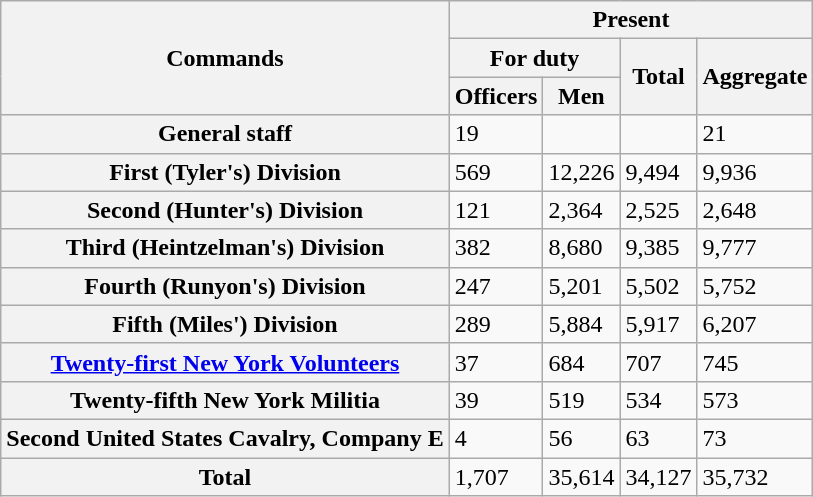<table class="wikitable plainrowheaders">
<tr>
<th rowspan="3">Commands</th>
<th colspan="4">Present</th>
</tr>
<tr>
<th colspan="2">For duty</th>
<th rowspan="2">Total</th>
<th rowspan="2">Aggregate</th>
</tr>
<tr>
<th>Officers</th>
<th>Men</th>
</tr>
<tr>
<th scope=row>General staff</th>
<td>19</td>
<td></td>
<td></td>
<td>21</td>
</tr>
<tr>
<th scope=row>First (Tyler's) Division</th>
<td>569</td>
<td>12,226</td>
<td>9,494</td>
<td>9,936</td>
</tr>
<tr>
<th scope=row>Second (Hunter's) Division</th>
<td>121</td>
<td>2,364</td>
<td>2,525</td>
<td>2,648</td>
</tr>
<tr>
<th scope=row>Third (Heintzelman's) Division</th>
<td>382</td>
<td>8,680</td>
<td>9,385</td>
<td>9,777</td>
</tr>
<tr>
<th scope=row>Fourth (Runyon's) Division</th>
<td>247</td>
<td>5,201</td>
<td>5,502</td>
<td>5,752</td>
</tr>
<tr>
<th scope=row>Fifth (Miles') Division</th>
<td>289</td>
<td>5,884</td>
<td>5,917</td>
<td>6,207</td>
</tr>
<tr>
<th scope=row><a href='#'>Twenty-first New York Volunteers</a></th>
<td>37</td>
<td>684</td>
<td>707</td>
<td>745</td>
</tr>
<tr>
<th scope=row>Twenty-fifth New York Militia</th>
<td>39</td>
<td>519</td>
<td>534</td>
<td>573</td>
</tr>
<tr>
<th scope=row>Second United States Cavalry, Company E</th>
<td>4</td>
<td>56</td>
<td>63</td>
<td>73</td>
</tr>
<tr>
<th>Total</th>
<td>1,707</td>
<td>35,614</td>
<td>34,127</td>
<td>35,732</td>
</tr>
</table>
